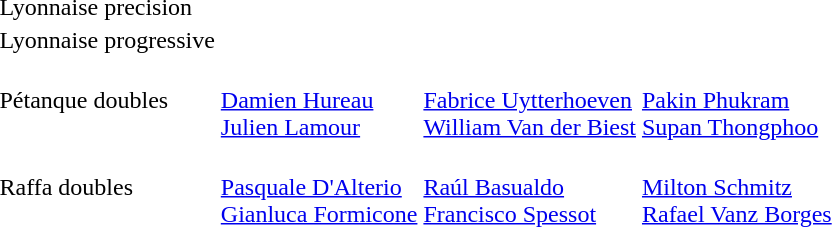<table>
<tr>
<td>Lyonnaise precision<br></td>
<td></td>
<td></td>
<td></td>
</tr>
<tr>
<td>Lyonnaise progressive<br></td>
<td></td>
<td></td>
<td></td>
</tr>
<tr>
<td>Pétanque doubles<br></td>
<td><br><a href='#'>Damien Hureau</a><br><a href='#'>Julien Lamour</a></td>
<td><br><a href='#'>Fabrice Uytterhoeven</a><br><a href='#'>William Van der Biest</a></td>
<td><br><a href='#'>Pakin Phukram</a><br><a href='#'>Supan Thongphoo</a></td>
</tr>
<tr>
<td>Raffa doubles<br></td>
<td><br><a href='#'>Pasquale D'Alterio</a><br><a href='#'>Gianluca Formicone</a></td>
<td><br><a href='#'>Raúl Basualdo</a><br><a href='#'>Francisco Spessot</a></td>
<td><br><a href='#'>Milton Schmitz</a><br><a href='#'>Rafael Vanz Borges</a></td>
</tr>
</table>
